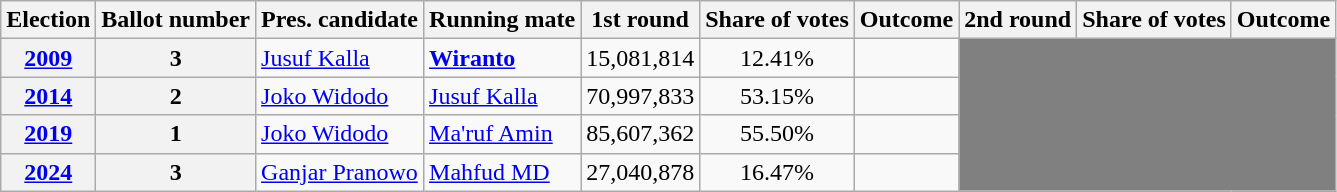<table class="wikitable">
<tr>
<th>Election</th>
<th>Ballot number</th>
<th>Pres. candidate</th>
<th>Running mate</th>
<th>1st round<br></th>
<th>Share of votes</th>
<th>Outcome</th>
<th>2nd round<br></th>
<th>Share of votes</th>
<th>Outcome</th>
</tr>
<tr>
<th><a href='#'>2009</a></th>
<th>3</th>
<td><a href='#'>Jusuf Kalla</a></td>
<td><strong><a href='#'>Wiranto</a></strong></td>
<td>15,081,814</td>
<td align=center>12.41%</td>
<td></td>
<td colspan="3" rowspan="4" style="background:gray;"></td>
</tr>
<tr>
<th><a href='#'>2014</a></th>
<th>2</th>
<td><a href='#'>Joko Widodo</a></td>
<td><a href='#'>Jusuf Kalla</a></td>
<td>70,997,833</td>
<td align=center>53.15%</td>
<td></td>
</tr>
<tr>
<th><a href='#'>2019</a></th>
<th>1</th>
<td><a href='#'>Joko Widodo</a></td>
<td><a href='#'>Ma'ruf Amin</a></td>
<td>85,607,362</td>
<td align=center>55.50%</td>
<td></td>
</tr>
<tr>
<th><a href='#'>2024</a></th>
<th>3</th>
<td><a href='#'>Ganjar Pranowo</a></td>
<td><a href='#'>Mahfud MD</a></td>
<td>27,040,878</td>
<td align=center>16.47%</td>
<td></td>
</tr>
</table>
